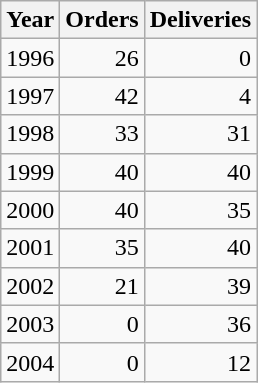<table class="wikitable floatright" style="text-align:right; margin:20px 20px 0px 20px;">
<tr>
<th>Year</th>
<th>Orders</th>
<th>Deliveries</th>
</tr>
<tr>
<td>1996</td>
<td>26</td>
<td>0</td>
</tr>
<tr>
<td>1997</td>
<td>42</td>
<td>4</td>
</tr>
<tr>
<td>1998</td>
<td>33</td>
<td>31</td>
</tr>
<tr>
<td>1999</td>
<td>40</td>
<td>40</td>
</tr>
<tr>
<td>2000</td>
<td>40</td>
<td>35</td>
</tr>
<tr>
<td>2001</td>
<td>35</td>
<td>40</td>
</tr>
<tr>
<td>2002</td>
<td>21</td>
<td>39</td>
</tr>
<tr>
<td>2003</td>
<td>0</td>
<td>36</td>
</tr>
<tr>
<td>2004</td>
<td>0</td>
<td>12</td>
</tr>
</table>
